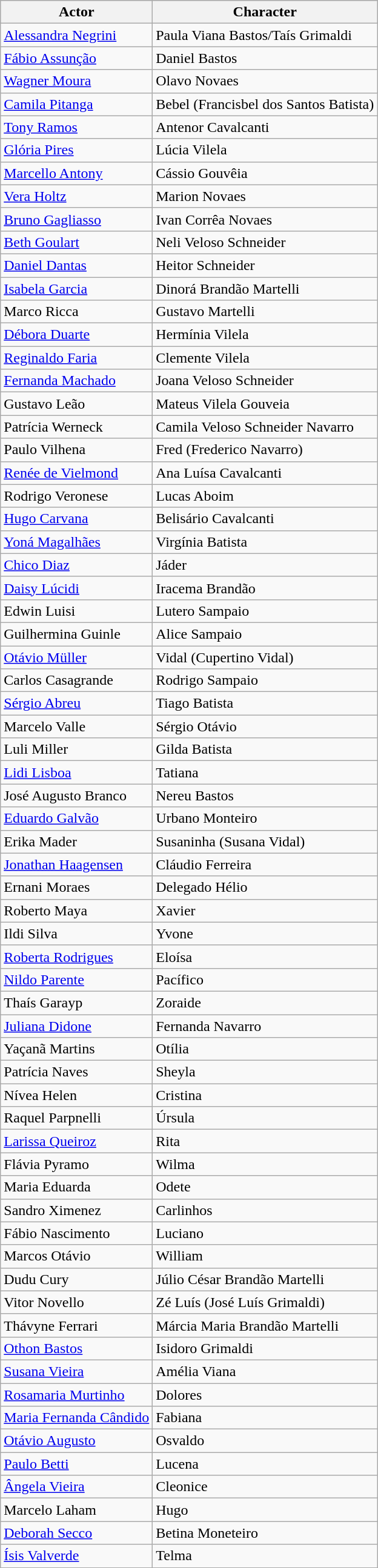<table class="wikitable sortable">
<tr style="background:#ccc;">
<th>Actor</th>
<th>Character</th>
</tr>
<tr>
<td><a href='#'>Alessandra Negrini</a></td>
<td>Paula Viana Bastos/Taís Grimaldi</td>
</tr>
<tr>
<td><a href='#'>Fábio Assunção</a></td>
<td>Daniel Bastos</td>
</tr>
<tr>
<td><a href='#'>Wagner Moura</a></td>
<td>Olavo Novaes</td>
</tr>
<tr>
<td><a href='#'>Camila Pitanga</a></td>
<td>Bebel (Francisbel dos Santos Batista)</td>
</tr>
<tr>
<td><a href='#'>Tony Ramos</a></td>
<td>Antenor Cavalcanti</td>
</tr>
<tr>
<td><a href='#'>Glória Pires</a></td>
<td>Lúcia Vilela</td>
</tr>
<tr>
<td><a href='#'>Marcello Antony</a></td>
<td>Cássio Gouvêia</td>
</tr>
<tr>
<td><a href='#'>Vera Holtz</a></td>
<td>Marion Novaes</td>
</tr>
<tr>
<td><a href='#'>Bruno Gagliasso</a></td>
<td>Ivan Corrêa Novaes</td>
</tr>
<tr>
<td><a href='#'>Beth Goulart</a></td>
<td>Neli Veloso Schneider</td>
</tr>
<tr>
<td><a href='#'>Daniel Dantas</a></td>
<td>Heitor Schneider</td>
</tr>
<tr>
<td><a href='#'>Isabela Garcia</a></td>
<td>Dinorá Brandão Martelli</td>
</tr>
<tr>
<td>Marco Ricca</td>
<td>Gustavo Martelli</td>
</tr>
<tr>
<td><a href='#'>Débora Duarte</a></td>
<td>Hermínia Vilela</td>
</tr>
<tr>
<td><a href='#'>Reginaldo Faria</a></td>
<td>Clemente Vilela</td>
</tr>
<tr>
<td><a href='#'>Fernanda Machado</a></td>
<td>Joana Veloso Schneider</td>
</tr>
<tr>
<td>Gustavo Leão</td>
<td>Mateus Vilela Gouveia</td>
</tr>
<tr>
<td>Patrícia Werneck</td>
<td>Camila Veloso Schneider Navarro</td>
</tr>
<tr>
<td>Paulo Vilhena</td>
<td>Fred (Frederico Navarro)</td>
</tr>
<tr>
<td><a href='#'>Renée de Vielmond</a></td>
<td>Ana Luísa Cavalcanti</td>
</tr>
<tr>
<td>Rodrigo Veronese</td>
<td>Lucas Aboim</td>
</tr>
<tr>
<td><a href='#'>Hugo Carvana</a></td>
<td>Belisário Cavalcanti</td>
</tr>
<tr>
<td><a href='#'>Yoná Magalhães</a></td>
<td>Virgínia Batista</td>
</tr>
<tr>
<td><a href='#'>Chico Diaz</a></td>
<td>Jáder</td>
</tr>
<tr>
<td><a href='#'>Daisy Lúcidi</a></td>
<td>Iracema Brandão</td>
</tr>
<tr>
<td>Edwin Luisi</td>
<td>Lutero Sampaio</td>
</tr>
<tr>
<td>Guilhermina Guinle</td>
<td>Alice Sampaio</td>
</tr>
<tr>
<td><a href='#'>Otávio Müller</a></td>
<td>Vidal (Cupertino Vidal)</td>
</tr>
<tr>
<td>Carlos Casagrande</td>
<td>Rodrigo Sampaio</td>
</tr>
<tr>
<td><a href='#'>Sérgio Abreu</a></td>
<td>Tiago Batista</td>
</tr>
<tr>
<td>Marcelo Valle</td>
<td>Sérgio Otávio</td>
</tr>
<tr>
<td>Luli Miller</td>
<td>Gilda Batista</td>
</tr>
<tr>
<td><a href='#'>Lidi Lisboa</a></td>
<td>Tatiana</td>
</tr>
<tr>
<td>José Augusto Branco</td>
<td>Nereu Bastos</td>
</tr>
<tr>
<td><a href='#'>Eduardo Galvão</a></td>
<td>Urbano Monteiro</td>
</tr>
<tr>
<td>Erika Mader</td>
<td>Susaninha (Susana Vidal)</td>
</tr>
<tr>
<td><a href='#'>Jonathan Haagensen</a></td>
<td>Cláudio Ferreira</td>
</tr>
<tr>
<td>Ernani Moraes</td>
<td>Delegado Hélio</td>
</tr>
<tr>
<td>Roberto Maya</td>
<td>Xavier</td>
</tr>
<tr>
<td>Ildi Silva</td>
<td>Yvone</td>
</tr>
<tr>
<td><a href='#'>Roberta Rodrigues</a></td>
<td>Eloísa</td>
</tr>
<tr>
<td><a href='#'>Nildo Parente</a></td>
<td>Pacífico</td>
</tr>
<tr>
<td>Thaís Garayp</td>
<td>Zoraide</td>
</tr>
<tr>
<td><a href='#'>Juliana Didone</a></td>
<td>Fernanda Navarro</td>
</tr>
<tr>
<td>Yaçanã Martins</td>
<td>Otília</td>
</tr>
<tr>
<td>Patrícia Naves</td>
<td>Sheyla</td>
</tr>
<tr>
<td>Nívea Helen</td>
<td>Cristina</td>
</tr>
<tr>
<td>Raquel Parpnelli</td>
<td>Úrsula</td>
</tr>
<tr>
<td><a href='#'>Larissa Queiroz</a></td>
<td>Rita</td>
</tr>
<tr>
<td>Flávia Pyramo</td>
<td>Wilma</td>
</tr>
<tr>
<td>Maria Eduarda</td>
<td>Odete</td>
</tr>
<tr>
<td>Sandro Ximenez</td>
<td>Carlinhos</td>
</tr>
<tr>
<td>Fábio Nascimento</td>
<td>Luciano</td>
</tr>
<tr>
<td>Marcos Otávio</td>
<td>William</td>
</tr>
<tr>
<td>Dudu Cury</td>
<td>Júlio César Brandão Martelli</td>
</tr>
<tr>
<td>Vitor Novello</td>
<td>Zé Luís (José Luís Grimaldi)</td>
</tr>
<tr>
<td>Thávyne Ferrari</td>
<td>Márcia Maria Brandão Martelli</td>
</tr>
<tr>
<td><a href='#'>Othon Bastos</a></td>
<td>Isidoro Grimaldi</td>
</tr>
<tr>
<td><a href='#'>Susana Vieira</a></td>
<td>Amélia Viana</td>
</tr>
<tr>
<td><a href='#'>Rosamaria Murtinho</a></td>
<td>Dolores</td>
</tr>
<tr>
<td><a href='#'>Maria Fernanda Cândido</a></td>
<td>Fabiana</td>
</tr>
<tr>
<td><a href='#'>Otávio Augusto</a></td>
<td>Osvaldo</td>
</tr>
<tr>
<td><a href='#'>Paulo Betti</a></td>
<td>Lucena</td>
</tr>
<tr>
<td><a href='#'>Ângela Vieira</a></td>
<td>Cleonice</td>
</tr>
<tr>
<td>Marcelo Laham</td>
<td>Hugo</td>
</tr>
<tr>
<td><a href='#'>Deborah Secco</a></td>
<td>Betina Moneteiro</td>
</tr>
<tr>
<td><a href='#'>Ísis Valverde</a></td>
<td>Telma</td>
</tr>
</table>
